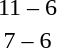<table style="text-align:center">
<tr>
<th width=200></th>
<th width=100></th>
<th width=200></th>
</tr>
<tr>
<td align=right><strong></strong></td>
<td>11 – 6</td>
<td align=left></td>
</tr>
<tr>
<td align=right><strong></strong></td>
<td>7 – 6</td>
<td align=left></td>
</tr>
</table>
